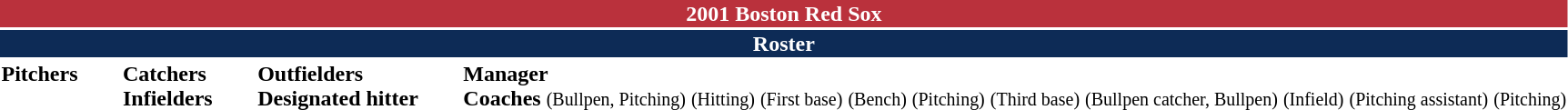<table class="toccolours" style="text-align: left;">
<tr>
<th colspan="10" style="background-color: #ba313c; color: #FFFFFF; text-align: center;">2001 Boston Red Sox</th>
</tr>
<tr>
<td colspan="10" style="background-color:#0d2b56; color: white; text-align: center;"><strong>Roster</strong></td>
</tr>
<tr>
<td valign="top"><strong>Pitchers</strong><br>





















</td>
<td width="25px"></td>
<td valign="top"><strong>Catchers</strong><br>




<strong>Infielders</strong>












</td>
<td width="25px"></td>
<td valign="top"><strong>Outfielders</strong><br>





<strong>Designated hitter</strong>
</td>
<td width="25px"></td>
<td valign="top"><strong>Manager</strong><br>

<strong>Coaches</strong>
 <small>(Bullpen, Pitching)</small>
 <small>(Hitting)</small>
 <small>(First base)</small>
 <small>(Bench)</small>
 <small>(Pitching)</small>
 <small>(Third base)</small>
 <small>(Bullpen catcher, Bullpen)</small>
 <small>(Infield)</small>
 <small>(Pitching assistant)</small>
 <small>(Pitching)</small></td>
</tr>
<tr>
</tr>
</table>
